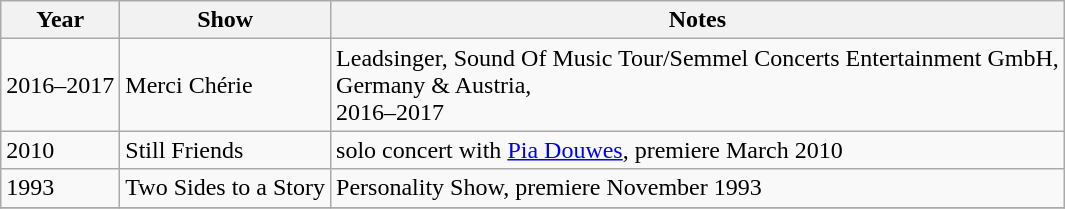<table class="wikitable sortable">
<tr>
<th>Year</th>
<th>Show</th>
<th class="unsortable">Notes</th>
</tr>
<tr>
<td>2016–2017</td>
<td>Merci Chérie</td>
<td>Leadsinger, Sound Of Music Tour/Semmel Concerts Entertainment GmbH, <br> Germany & Austria, <br> 2016–2017</td>
</tr>
<tr>
<td>2010</td>
<td>Still Friends</td>
<td>solo concert with <a href='#'>Pia Douwes</a>, premiere March 2010</td>
</tr>
<tr>
<td>1993</td>
<td>Two Sides to a Story</td>
<td>Personality Show, premiere November 1993</td>
</tr>
<tr>
</tr>
</table>
